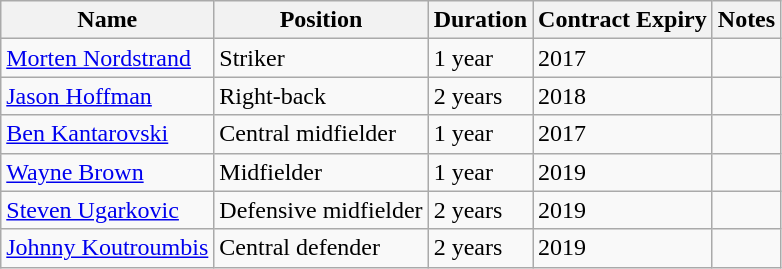<table class="wikitable">
<tr>
<th>Name</th>
<th>Position</th>
<th>Duration</th>
<th>Contract Expiry</th>
<th>Notes</th>
</tr>
<tr>
<td> <a href='#'>Morten Nordstrand</a></td>
<td>Striker</td>
<td>1 year</td>
<td>2017</td>
<td></td>
</tr>
<tr>
<td> <a href='#'>Jason Hoffman</a></td>
<td>Right-back</td>
<td>2 years</td>
<td>2018</td>
<td></td>
</tr>
<tr>
<td> <a href='#'>Ben Kantarovski</a></td>
<td>Central midfielder</td>
<td>1 year</td>
<td>2017</td>
<td></td>
</tr>
<tr>
<td> <a href='#'>Wayne Brown</a></td>
<td>Midfielder</td>
<td>1 year</td>
<td>2019</td>
<td></td>
</tr>
<tr>
<td> <a href='#'>Steven Ugarkovic</a></td>
<td>Defensive midfielder</td>
<td>2 years</td>
<td>2019</td>
<td></td>
</tr>
<tr>
<td> <a href='#'>Johnny Koutroumbis</a></td>
<td>Central defender</td>
<td>2 years</td>
<td>2019</td>
<td></td>
</tr>
</table>
